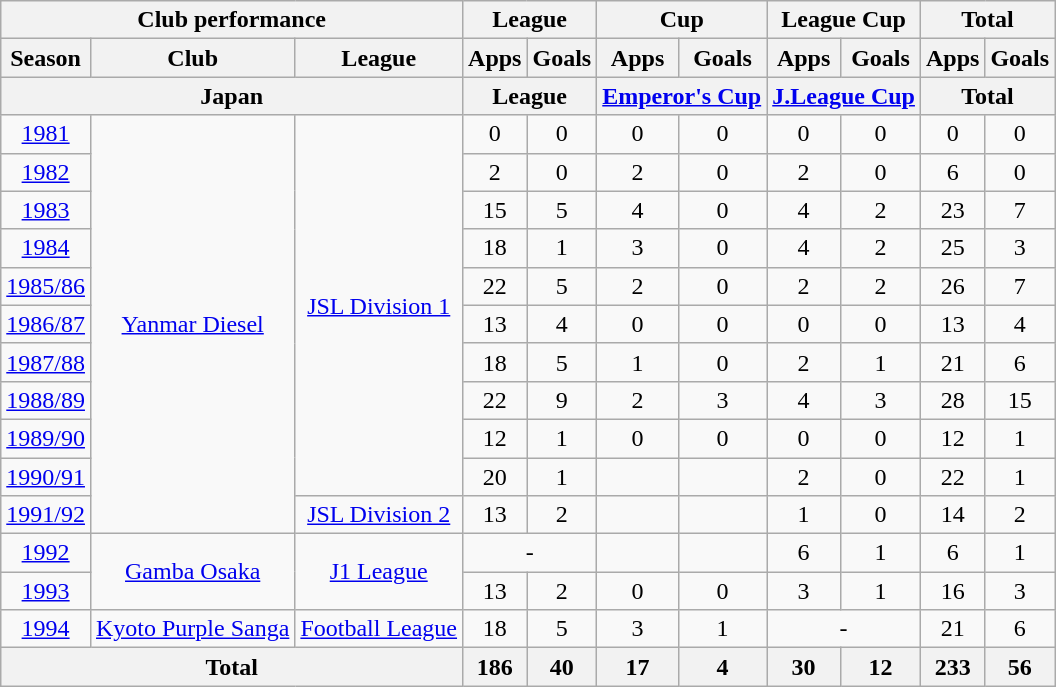<table class="wikitable" style="text-align:center;">
<tr>
<th colspan=3>Club performance</th>
<th colspan=2>League</th>
<th colspan=2>Cup</th>
<th colspan=2>League Cup</th>
<th colspan=2>Total</th>
</tr>
<tr>
<th>Season</th>
<th>Club</th>
<th>League</th>
<th>Apps</th>
<th>Goals</th>
<th>Apps</th>
<th>Goals</th>
<th>Apps</th>
<th>Goals</th>
<th>Apps</th>
<th>Goals</th>
</tr>
<tr>
<th colspan=3>Japan</th>
<th colspan=2>League</th>
<th colspan=2><a href='#'>Emperor's Cup</a></th>
<th colspan=2><a href='#'>J.League Cup</a></th>
<th colspan=2>Total</th>
</tr>
<tr>
<td><a href='#'>1981</a></td>
<td rowspan="11"><a href='#'>Yanmar Diesel</a></td>
<td rowspan="10"><a href='#'>JSL Division 1</a></td>
<td>0</td>
<td>0</td>
<td>0</td>
<td>0</td>
<td>0</td>
<td>0</td>
<td>0</td>
<td>0</td>
</tr>
<tr>
<td><a href='#'>1982</a></td>
<td>2</td>
<td>0</td>
<td>2</td>
<td>0</td>
<td>2</td>
<td>0</td>
<td>6</td>
<td>0</td>
</tr>
<tr>
<td><a href='#'>1983</a></td>
<td>15</td>
<td>5</td>
<td>4</td>
<td>0</td>
<td>4</td>
<td>2</td>
<td>23</td>
<td>7</td>
</tr>
<tr>
<td><a href='#'>1984</a></td>
<td>18</td>
<td>1</td>
<td>3</td>
<td>0</td>
<td>4</td>
<td>2</td>
<td>25</td>
<td>3</td>
</tr>
<tr>
<td><a href='#'>1985/86</a></td>
<td>22</td>
<td>5</td>
<td>2</td>
<td>0</td>
<td>2</td>
<td>2</td>
<td>26</td>
<td>7</td>
</tr>
<tr>
<td><a href='#'>1986/87</a></td>
<td>13</td>
<td>4</td>
<td>0</td>
<td>0</td>
<td>0</td>
<td>0</td>
<td>13</td>
<td>4</td>
</tr>
<tr>
<td><a href='#'>1987/88</a></td>
<td>18</td>
<td>5</td>
<td>1</td>
<td>0</td>
<td>2</td>
<td>1</td>
<td>21</td>
<td>6</td>
</tr>
<tr>
<td><a href='#'>1988/89</a></td>
<td>22</td>
<td>9</td>
<td>2</td>
<td>3</td>
<td>4</td>
<td>3</td>
<td>28</td>
<td>15</td>
</tr>
<tr>
<td><a href='#'>1989/90</a></td>
<td>12</td>
<td>1</td>
<td>0</td>
<td>0</td>
<td>0</td>
<td>0</td>
<td>12</td>
<td>1</td>
</tr>
<tr>
<td><a href='#'>1990/91</a></td>
<td>20</td>
<td>1</td>
<td></td>
<td></td>
<td>2</td>
<td>0</td>
<td>22</td>
<td>1</td>
</tr>
<tr>
<td><a href='#'>1991/92</a></td>
<td><a href='#'>JSL Division 2</a></td>
<td>13</td>
<td>2</td>
<td></td>
<td></td>
<td>1</td>
<td>0</td>
<td>14</td>
<td>2</td>
</tr>
<tr>
<td><a href='#'>1992</a></td>
<td rowspan="2"><a href='#'>Gamba Osaka</a></td>
<td rowspan="2"><a href='#'>J1 League</a></td>
<td colspan="2">-</td>
<td></td>
<td></td>
<td>6</td>
<td>1</td>
<td>6</td>
<td>1</td>
</tr>
<tr>
<td><a href='#'>1993</a></td>
<td>13</td>
<td>2</td>
<td>0</td>
<td>0</td>
<td>3</td>
<td>1</td>
<td>16</td>
<td>3</td>
</tr>
<tr>
<td><a href='#'>1994</a></td>
<td><a href='#'>Kyoto Purple Sanga</a></td>
<td><a href='#'>Football League</a></td>
<td>18</td>
<td>5</td>
<td>3</td>
<td>1</td>
<td colspan="2">-</td>
<td>21</td>
<td>6</td>
</tr>
<tr>
<th colspan=3>Total</th>
<th>186</th>
<th>40</th>
<th>17</th>
<th>4</th>
<th>30</th>
<th>12</th>
<th>233</th>
<th>56</th>
</tr>
</table>
